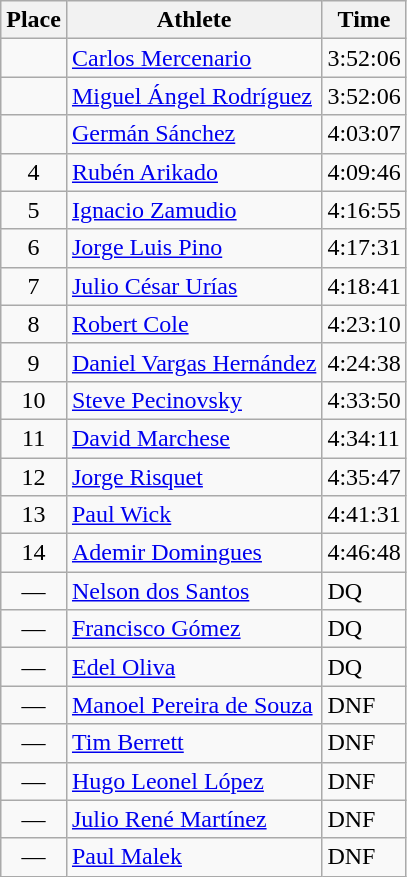<table class=wikitable>
<tr>
<th>Place</th>
<th>Athlete</th>
<th>Time</th>
</tr>
<tr>
<td align=center></td>
<td><a href='#'>Carlos Mercenario</a> </td>
<td>3:52:06</td>
</tr>
<tr>
<td align=center></td>
<td><a href='#'>Miguel Ángel Rodríguez</a> </td>
<td>3:52:06</td>
</tr>
<tr>
<td align=center></td>
<td><a href='#'>Germán Sánchez</a> </td>
<td>4:03:07</td>
</tr>
<tr>
<td align=center>4</td>
<td><a href='#'>Rubén Arikado</a> </td>
<td>4:09:46</td>
</tr>
<tr>
<td align=center>5</td>
<td><a href='#'>Ignacio Zamudio</a> </td>
<td>4:16:55</td>
</tr>
<tr>
<td align=center>6</td>
<td><a href='#'>Jorge Luis Pino</a> </td>
<td>4:17:31</td>
</tr>
<tr>
<td align=center>7</td>
<td><a href='#'>Julio César Urías</a> </td>
<td>4:18:41</td>
</tr>
<tr>
<td align=center>8</td>
<td><a href='#'>Robert Cole</a> </td>
<td>4:23:10</td>
</tr>
<tr>
<td align=center>9</td>
<td><a href='#'>Daniel Vargas Hernández</a> </td>
<td>4:24:38</td>
</tr>
<tr>
<td align=center>10</td>
<td><a href='#'>Steve Pecinovsky</a> </td>
<td>4:33:50</td>
</tr>
<tr>
<td align=center>11</td>
<td><a href='#'>David Marchese</a> </td>
<td>4:34:11</td>
</tr>
<tr>
<td align=center>12</td>
<td><a href='#'>Jorge Risquet</a> </td>
<td>4:35:47</td>
</tr>
<tr>
<td align=center>13</td>
<td><a href='#'>Paul Wick</a> </td>
<td>4:41:31</td>
</tr>
<tr>
<td align=center>14</td>
<td><a href='#'>Ademir Domingues</a> </td>
<td>4:46:48</td>
</tr>
<tr>
<td align=center>—</td>
<td><a href='#'>Nelson dos Santos</a> </td>
<td>DQ</td>
</tr>
<tr>
<td align=center>—</td>
<td><a href='#'>Francisco Gómez</a> </td>
<td>DQ</td>
</tr>
<tr>
<td align=center>—</td>
<td><a href='#'>Edel Oliva</a> </td>
<td>DQ</td>
</tr>
<tr>
<td align=center>—</td>
<td><a href='#'>Manoel Pereira de Souza</a> </td>
<td>DNF</td>
</tr>
<tr>
<td align=center>—</td>
<td><a href='#'>Tim Berrett</a> </td>
<td>DNF</td>
</tr>
<tr>
<td align=center>—</td>
<td><a href='#'>Hugo Leonel López</a> </td>
<td>DNF</td>
</tr>
<tr>
<td align=center>—</td>
<td><a href='#'>Julio René Martínez</a> </td>
<td>DNF</td>
</tr>
<tr>
<td align=center>—</td>
<td><a href='#'>Paul Malek</a> </td>
<td>DNF</td>
</tr>
</table>
